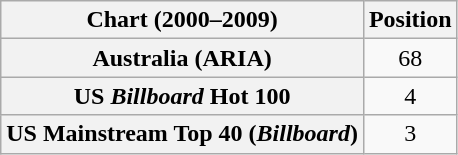<table class="wikitable sortable plainrowheaders" style="text-align:center">
<tr>
<th>Chart (2000–2009)</th>
<th>Position</th>
</tr>
<tr>
<th scope="row">Australia (ARIA)</th>
<td>68</td>
</tr>
<tr>
<th scope="row">US <em>Billboard</em> Hot 100</th>
<td>4</td>
</tr>
<tr>
<th scope="row">US Mainstream Top 40 (<em>Billboard</em>)</th>
<td>3</td>
</tr>
</table>
